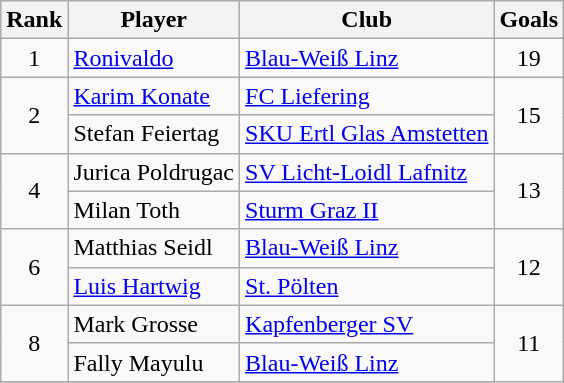<table class="wikitable" style="text-align:center">
<tr>
<th>Rank</th>
<th>Player</th>
<th>Club</th>
<th>Goals</th>
</tr>
<tr>
<td rowspan=1>1</td>
<td align="left"> <a href='#'>Ronivaldo</a></td>
<td align="left"><a href='#'>Blau-Weiß Linz</a></td>
<td rowspan=1>19</td>
</tr>
<tr>
<td rowspan=2>2</td>
<td align="left"> <a href='#'>Karim Konate</a></td>
<td align="left"><a href='#'>FC Liefering</a></td>
<td rowspan=2>15</td>
</tr>
<tr>
<td align="left"> Stefan Feiertag</td>
<td align="left"><a href='#'>SKU Ertl Glas Amstetten</a></td>
</tr>
<tr>
<td rowspan=2>4</td>
<td align="left"> Jurica Poldrugac</td>
<td align="left"><a href='#'>SV Licht-Loidl Lafnitz</a></td>
<td rowspan=2>13</td>
</tr>
<tr>
<td align="left"> Milan Toth</td>
<td align="left"><a href='#'>Sturm Graz II</a></td>
</tr>
<tr>
<td rowspan=2>6</td>
<td align="left"> Matthias Seidl</td>
<td align="left"><a href='#'>Blau-Weiß Linz</a></td>
<td rowspan=2>12</td>
</tr>
<tr>
<td align="left"> <a href='#'>Luis Hartwig</a></td>
<td align="left"><a href='#'>St. Pölten</a></td>
</tr>
<tr>
<td rowspan=2>8</td>
<td align="left"> Mark Grosse</td>
<td align="left"><a href='#'>Kapfenberger SV</a></td>
<td rowspan=3>11</td>
</tr>
<tr>
<td align="left"> Fally Mayulu</td>
<td align="left"><a href='#'>Blau-Weiß Linz</a></td>
</tr>
<tr>
</tr>
</table>
